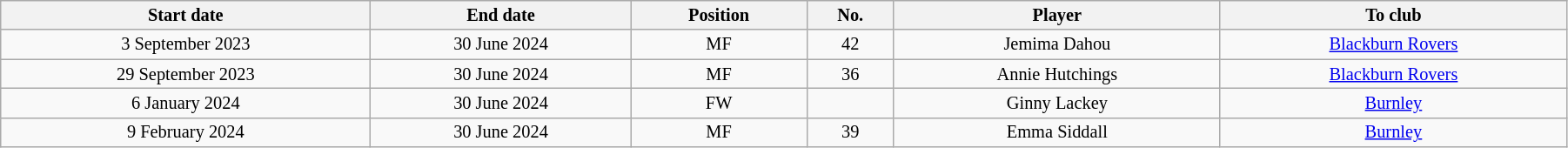<table class="wikitable sortable" style="width:95%; text-align:center; font-size:85%; text-align:centre;">
<tr>
<th>Start date</th>
<th>End date</th>
<th>Position</th>
<th>No.</th>
<th>Player</th>
<th>To club</th>
</tr>
<tr>
<td>3 September 2023</td>
<td>30 June 2024</td>
<td>MF</td>
<td>42</td>
<td> Jemima Dahou</td>
<td> <a href='#'>Blackburn Rovers</a></td>
</tr>
<tr>
<td>29 September 2023</td>
<td>30 June 2024</td>
<td>MF</td>
<td>36</td>
<td> Annie Hutchings</td>
<td> <a href='#'>Blackburn Rovers</a></td>
</tr>
<tr>
<td>6 January 2024</td>
<td>30 June 2024</td>
<td>FW</td>
<td></td>
<td> Ginny Lackey</td>
<td> <a href='#'>Burnley</a></td>
</tr>
<tr>
<td>9 February 2024</td>
<td>30 June 2024</td>
<td>MF</td>
<td>39</td>
<td> Emma Siddall</td>
<td> <a href='#'>Burnley</a></td>
</tr>
</table>
